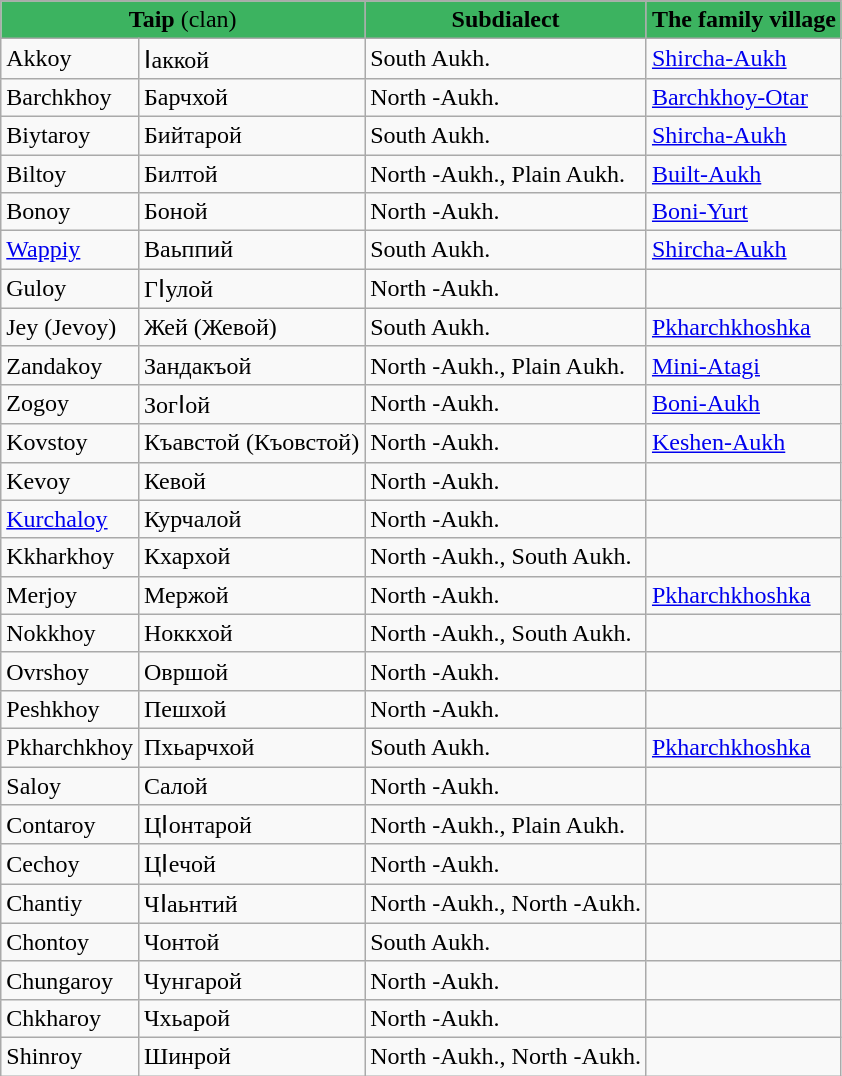<table class="wikitable">
<tr style="background-color: #3CB360">
</tr>
<tr style="background-color: #3CB360; text-align: center">
<td colspan="2"><span><strong>Taip</strong> (clan)</span></td>
<td><span><strong>Subdialect</strong></span></td>
<td><span><strong>The family village</strong></span></td>
</tr>
<tr>
<td>Akkoy</td>
<td>Ӏаккой</td>
<td>South Aukh.</td>
<td><a href='#'>Shircha-Aukh</a></td>
</tr>
<tr>
<td>Barchkhoy</td>
<td>Барчхой</td>
<td>North -Aukh.</td>
<td><a href='#'>Barchkhoy-Otar</a></td>
</tr>
<tr>
<td>Biytaroy</td>
<td>Бийтарой</td>
<td>South Aukh.</td>
<td><a href='#'>Shircha-Aukh</a></td>
</tr>
<tr>
<td>Biltoy</td>
<td>Билтой</td>
<td>North -Aukh., Plain Aukh.</td>
<td><a href='#'>Built-Aukh</a></td>
</tr>
<tr>
<td>Bonoy</td>
<td>Боной</td>
<td>North -Aukh.</td>
<td><a href='#'>Boni-Yurt</a></td>
</tr>
<tr>
<td><a href='#'>Wappiy</a></td>
<td>Ваьппий</td>
<td>South Aukh.</td>
<td><a href='#'>Shircha-Aukh</a></td>
</tr>
<tr>
<td>Guloy</td>
<td>ГӀулой</td>
<td>North -Aukh.</td>
<td></td>
</tr>
<tr>
<td>Jey (Jevoy)</td>
<td>Жей (Жевой)</td>
<td>South Aukh.</td>
<td><a href='#'>Pkharchkhoshka</a></td>
</tr>
<tr>
<td>Zandakoy</td>
<td>Зандакъой</td>
<td>North -Aukh., Plain Aukh.</td>
<td><a href='#'>Mini-Atagi</a></td>
</tr>
<tr>
<td>Zogoy</td>
<td>ЗогӀой</td>
<td>North -Aukh.</td>
<td><a href='#'>Boni-Aukh</a></td>
</tr>
<tr>
<td>Kovstoy</td>
<td>Къавстой (Къовстой)</td>
<td>North -Aukh.</td>
<td><a href='#'>Keshen-Aukh</a></td>
</tr>
<tr>
<td>Kevoy</td>
<td>Кевой</td>
<td>North -Aukh.</td>
<td></td>
</tr>
<tr>
<td><a href='#'>Kurchaloy</a></td>
<td>Курчалой</td>
<td>North -Aukh.</td>
<td></td>
</tr>
<tr>
<td>Kkharkhoy</td>
<td>Кхархой</td>
<td>North -Aukh., South Aukh.</td>
<td></td>
</tr>
<tr>
<td>Merjoy</td>
<td>Мержой</td>
<td>North -Aukh.</td>
<td><a href='#'>Pkharchkhoshka</a></td>
</tr>
<tr>
<td>Nokkhoy</td>
<td>Ноккхой</td>
<td>North -Aukh., South Aukh.</td>
<td></td>
</tr>
<tr>
<td>Ovrshoy</td>
<td>Овршой</td>
<td>North -Aukh.</td>
<td></td>
</tr>
<tr>
<td>Peshkhoy</td>
<td>Пешхой</td>
<td>North -Aukh.</td>
<td></td>
</tr>
<tr>
<td>Pkharchkhoy</td>
<td>Пхьарчхой</td>
<td>South Aukh.</td>
<td><a href='#'>Pkharchkhoshka</a></td>
</tr>
<tr>
<td>Saloy</td>
<td>Салой</td>
<td>North -Aukh.</td>
<td></td>
</tr>
<tr>
<td>Contaroy</td>
<td>ЦӀонтарой</td>
<td>North -Aukh., Plain Aukh.</td>
<td></td>
</tr>
<tr>
<td>Cechoy</td>
<td>ЦӀечой</td>
<td>North -Aukh.</td>
<td></td>
</tr>
<tr>
<td>Chantiy</td>
<td>ЧӀаьнтий</td>
<td>North -Aukh., North -Aukh.</td>
<td></td>
</tr>
<tr>
<td>Chontoy</td>
<td>Чонтой</td>
<td>South Aukh.</td>
<td></td>
</tr>
<tr>
<td>Chungaroy</td>
<td>Чунгарой</td>
<td>North -Aukh.</td>
<td></td>
</tr>
<tr>
<td>Chkharoy</td>
<td>Чхьарой</td>
<td>North -Aukh.</td>
<td></td>
</tr>
<tr>
<td>Shinroy</td>
<td>Шинрой</td>
<td>North -Aukh., North -Aukh.</td>
<td></td>
</tr>
</table>
